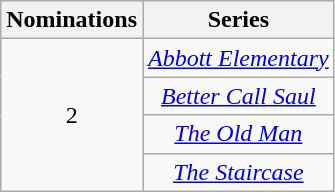<table class="wikitable plainrowheaders" style="text-align:center;">
<tr>
<th scope="col" style="width:55px;">Nominations</th>
<th scope="col" style="text-align:center;">Series</th>
</tr>
<tr>
<td scope="row" rowspan="4" style="text-align:center;">2</td>
<td><em><a href='#'>Abbott Elementary</a></em></td>
</tr>
<tr>
<td><em><a href='#'>Better Call Saul</a></em></td>
</tr>
<tr>
<td><em><a href='#'>The Old Man</a></em></td>
</tr>
<tr>
<td><em><a href='#'>The Staircase</a></em></td>
</tr>
</table>
